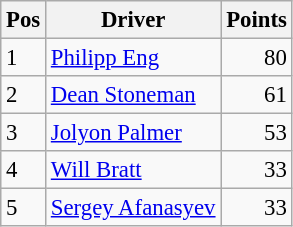<table class="wikitable" style="font-size: 95%;">
<tr>
<th>Pos</th>
<th>Driver</th>
<th>Points</th>
</tr>
<tr>
<td>1</td>
<td> <a href='#'>Philipp Eng</a></td>
<td align="right">80</td>
</tr>
<tr>
<td>2</td>
<td> <a href='#'>Dean Stoneman</a></td>
<td align="right">61</td>
</tr>
<tr>
<td>3</td>
<td> <a href='#'>Jolyon Palmer</a></td>
<td align="right">53</td>
</tr>
<tr>
<td>4</td>
<td> <a href='#'>Will Bratt</a></td>
<td align="right">33</td>
</tr>
<tr>
<td>5</td>
<td> <a href='#'>Sergey Afanasyev</a></td>
<td align="right">33</td>
</tr>
</table>
